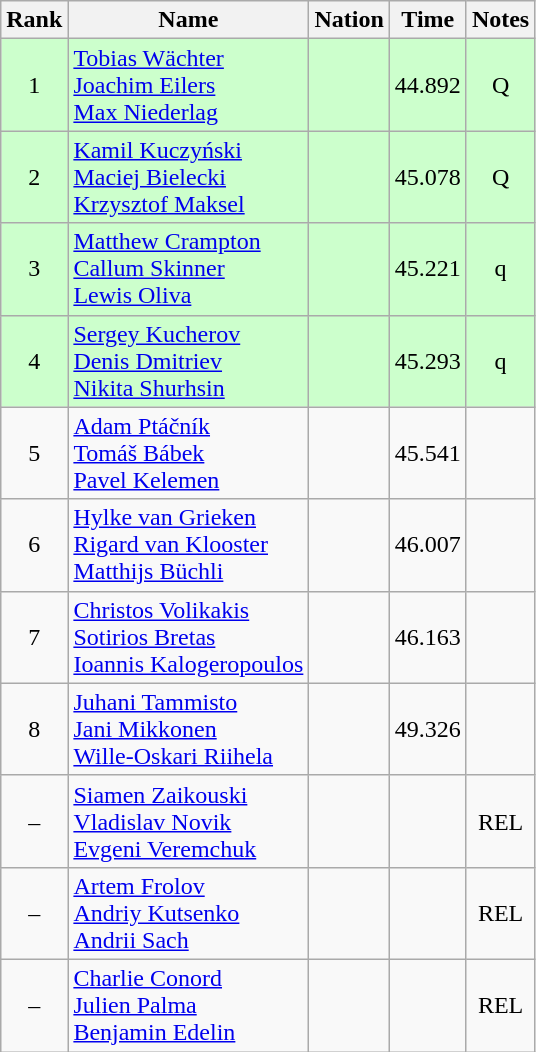<table class="wikitable sortable" style="text-align:center">
<tr>
<th>Rank</th>
<th>Name</th>
<th>Nation</th>
<th>Time</th>
<th>Notes</th>
</tr>
<tr bgcolor=ccffcc>
<td>1</td>
<td align=left><a href='#'>Tobias Wächter</a><br> <a href='#'>Joachim Eilers</a><br><a href='#'>Max Niederlag</a></td>
<td align=left></td>
<td>44.892</td>
<td>Q</td>
</tr>
<tr bgcolor=ccffcc>
<td>2</td>
<td align=left><a href='#'>Kamil Kuczyński</a><br> <a href='#'>Maciej Bielecki</a><br><a href='#'>Krzysztof Maksel</a></td>
<td align=left></td>
<td>45.078</td>
<td>Q</td>
</tr>
<tr bgcolor=ccffcc>
<td>3</td>
<td align=left><a href='#'>Matthew Crampton</a><br> <a href='#'>Callum Skinner</a><br><a href='#'>Lewis Oliva</a></td>
<td align=left></td>
<td>45.221</td>
<td>q</td>
</tr>
<tr bgcolor=ccffcc>
<td>4</td>
<td align=left><a href='#'>Sergey Kucherov</a><br> <a href='#'>Denis Dmitriev</a><br><a href='#'>Nikita Shurhsin</a></td>
<td align=left></td>
<td>45.293</td>
<td>q</td>
</tr>
<tr>
<td>5</td>
<td align=left><a href='#'>Adam Ptáčník</a><br> <a href='#'>Tomáš Bábek</a><br><a href='#'>Pavel Kelemen</a></td>
<td align=left></td>
<td>45.541</td>
<td></td>
</tr>
<tr>
<td>6</td>
<td align=left><a href='#'>Hylke van Grieken</a><br> <a href='#'>Rigard van Klooster</a><br><a href='#'>Matthijs Büchli</a></td>
<td align=left></td>
<td>46.007</td>
<td></td>
</tr>
<tr>
<td>7</td>
<td align=left><a href='#'>Christos Volikakis</a><br> <a href='#'>Sotirios Bretas</a><br><a href='#'>Ioannis Kalogeropoulos</a></td>
<td align=left></td>
<td>46.163</td>
<td></td>
</tr>
<tr>
<td>8</td>
<td align=left><a href='#'>Juhani Tammisto</a><br><a href='#'>Jani Mikkonen</a><br> <a href='#'>Wille-Oskari Riihela</a></td>
<td align=left></td>
<td>49.326</td>
<td></td>
</tr>
<tr>
<td>–</td>
<td align=left><a href='#'>Siamen Zaikouski</a><br> <a href='#'>Vladislav Novik</a><br><a href='#'>Evgeni Veremchuk</a></td>
<td align=left></td>
<td></td>
<td>REL</td>
</tr>
<tr>
<td>–</td>
<td align=left><a href='#'>Artem Frolov</a><br> <a href='#'>Andriy Kutsenko</a><br><a href='#'>Andrii Sach</a></td>
<td align=left></td>
<td></td>
<td>REL</td>
</tr>
<tr>
<td>–</td>
<td align=left><a href='#'>Charlie Conord</a><br> <a href='#'>Julien Palma</a><br><a href='#'>Benjamin Edelin</a></td>
<td align=left></td>
<td></td>
<td>REL</td>
</tr>
</table>
